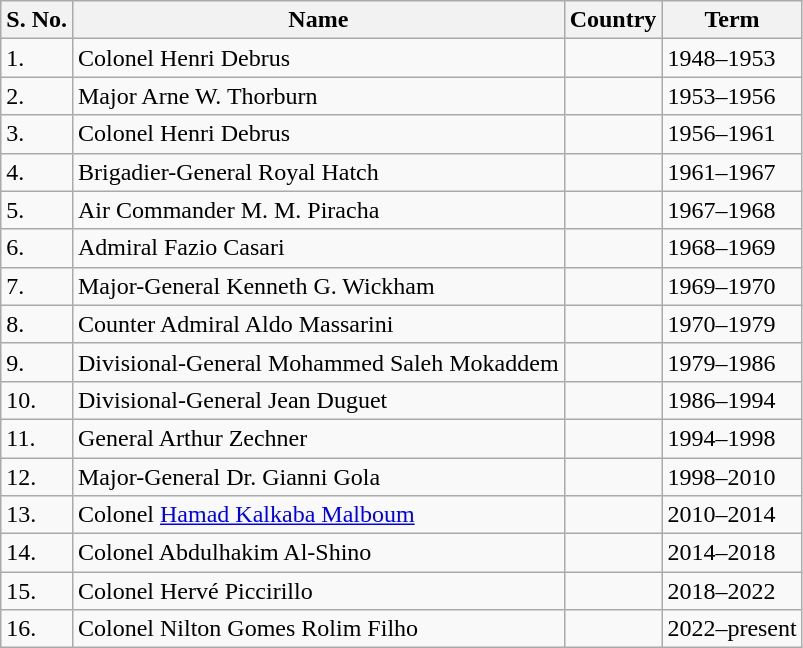<table class="wikitable">
<tr>
<th>S. No.</th>
<th>Name</th>
<th>Country</th>
<th>Term</th>
</tr>
<tr>
<td>1.</td>
<td>Colonel Henri Debrus</td>
<td></td>
<td>1948–1953</td>
</tr>
<tr>
<td>2.</td>
<td>Major Arne W. Thorburn</td>
<td></td>
<td>1953–1956</td>
</tr>
<tr>
<td>3.</td>
<td>Colonel Henri Debrus</td>
<td></td>
<td>1956–1961</td>
</tr>
<tr>
<td>4.</td>
<td>Brigadier-General Royal Hatch</td>
<td></td>
<td>1961–1967</td>
</tr>
<tr>
<td>5.</td>
<td>Air Commander M. M. Piracha</td>
<td></td>
<td>1967–1968</td>
</tr>
<tr>
<td>6.</td>
<td>Admiral Fazio Casari</td>
<td></td>
<td>1968–1969</td>
</tr>
<tr>
<td>7.</td>
<td>Major-General Kenneth G. Wickham</td>
<td></td>
<td>1969–1970</td>
</tr>
<tr>
<td>8.</td>
<td>Counter Admiral Aldo Massarini</td>
<td></td>
<td>1970–1979</td>
</tr>
<tr>
<td>9.</td>
<td>Divisional-General Mohammed Saleh Mokaddem</td>
<td></td>
<td>1979–1986</td>
</tr>
<tr>
<td>10.</td>
<td>Divisional-General Jean Duguet</td>
<td></td>
<td>1986–1994</td>
</tr>
<tr>
<td>11.</td>
<td>General Arthur Zechner</td>
<td></td>
<td>1994–1998</td>
</tr>
<tr>
<td>12.</td>
<td>Major-General Dr. Gianni Gola</td>
<td></td>
<td>1998–2010</td>
</tr>
<tr>
<td>13.</td>
<td>Colonel <a href='#'>Hamad Kalkaba Malboum</a></td>
<td></td>
<td>2010–2014</td>
</tr>
<tr>
<td>14.</td>
<td>Colonel Abdulhakim Al-Shino</td>
<td></td>
<td>2014–2018</td>
</tr>
<tr>
<td>15.</td>
<td>Colonel Hervé Piccirillo</td>
<td></td>
<td>2018–2022</td>
</tr>
<tr>
<td>16.</td>
<td>Colonel Nilton Gomes Rolim Filho</td>
<td></td>
<td>2022–present</td>
</tr>
</table>
